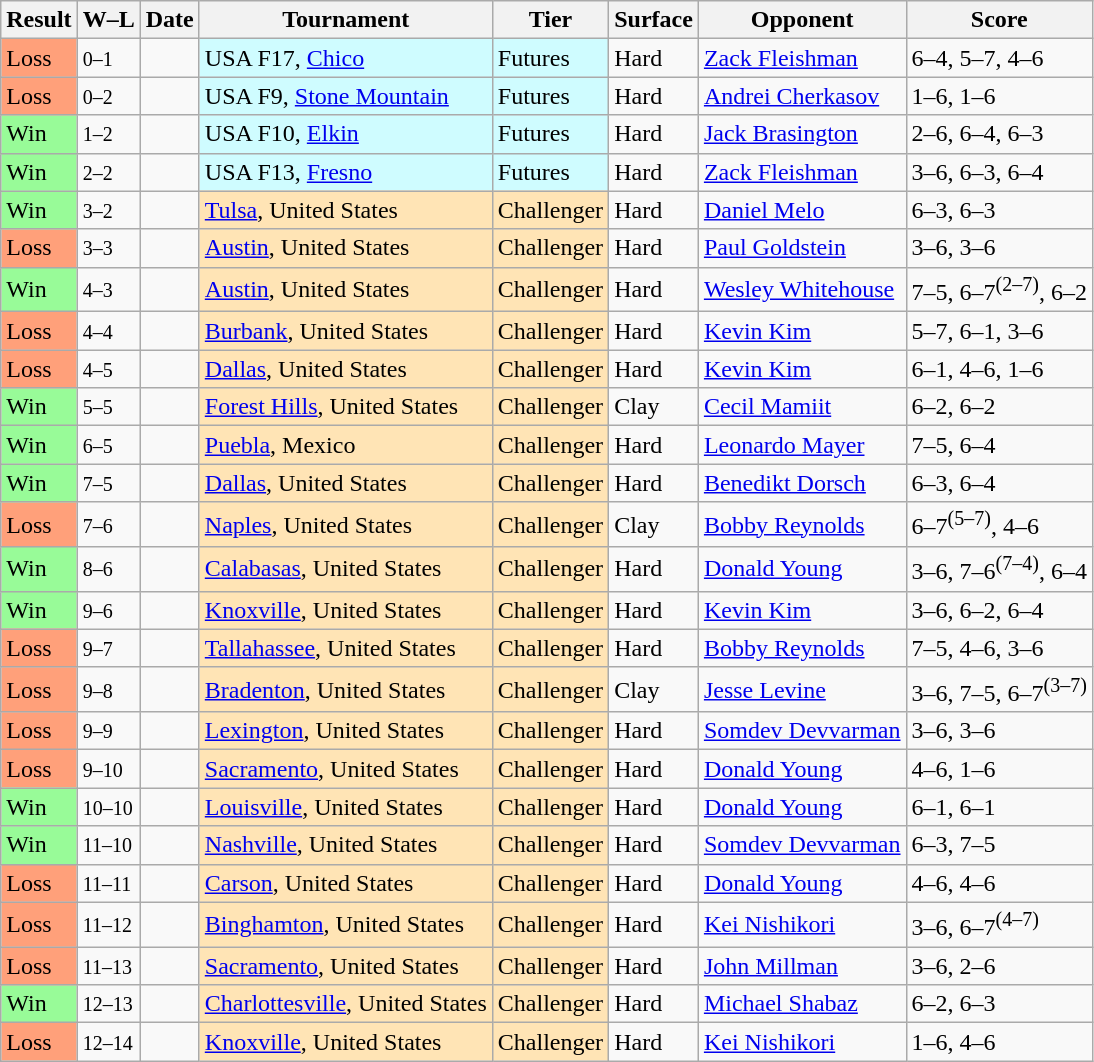<table class="sortable wikitable">
<tr>
<th>Result</th>
<th class=unsortable>W–L</th>
<th>Date</th>
<th>Tournament</th>
<th>Tier</th>
<th>Surface</th>
<th>Opponent</th>
<th class=unsortable>Score</th>
</tr>
<tr>
<td bgcolor=FFA07A>Loss</td>
<td><small>0–1</small></td>
<td></td>
<td style=background:#cffcff>USA F17, <a href='#'>Chico</a></td>
<td style=background:#cffcff>Futures</td>
<td>Hard</td>
<td> <a href='#'>Zack Fleishman</a></td>
<td>6–4, 5–7, 4–6</td>
</tr>
<tr>
<td bgcolor=FFA07A>Loss</td>
<td><small>0–2</small></td>
<td></td>
<td style=background:#cffcff>USA F9, <a href='#'>Stone Mountain</a></td>
<td style=background:#cffcff>Futures</td>
<td>Hard</td>
<td> <a href='#'>Andrei Cherkasov</a></td>
<td>1–6, 1–6</td>
</tr>
<tr>
<td style="background:#98fb98;">Win</td>
<td><small>1–2</small></td>
<td></td>
<td style=background:#cffcff>USA F10, <a href='#'>Elkin</a></td>
<td style=background:#cffcff>Futures</td>
<td>Hard</td>
<td> <a href='#'>Jack Brasington</a></td>
<td>2–6, 6–4, 6–3</td>
</tr>
<tr>
<td style="background:#98fb98;">Win</td>
<td><small>2–2</small></td>
<td></td>
<td style=background:#cffcff>USA F13, <a href='#'>Fresno</a></td>
<td style=background:#cffcff>Futures</td>
<td>Hard</td>
<td> <a href='#'>Zack Fleishman</a></td>
<td>3–6, 6–3, 6–4</td>
</tr>
<tr>
<td style="background:#98fb98;">Win</td>
<td><small>3–2</small></td>
<td></td>
<td style=background:moccasin><a href='#'>Tulsa</a>, United States</td>
<td style=background:moccasin>Challenger</td>
<td>Hard</td>
<td> <a href='#'>Daniel Melo</a></td>
<td>6–3, 6–3</td>
</tr>
<tr>
<td bgcolor=FFA07A>Loss</td>
<td><small>3–3</small></td>
<td></td>
<td style=background:moccasin><a href='#'>Austin</a>, United States</td>
<td style=background:moccasin>Challenger</td>
<td>Hard</td>
<td> <a href='#'>Paul Goldstein</a></td>
<td>3–6, 3–6</td>
</tr>
<tr>
<td style="background:#98fb98;">Win</td>
<td><small>4–3</small></td>
<td></td>
<td style=background:moccasin><a href='#'>Austin</a>, United States</td>
<td style=background:moccasin>Challenger</td>
<td>Hard</td>
<td> <a href='#'>Wesley Whitehouse</a></td>
<td>7–5, 6–7<sup>(2–7)</sup>, 6–2</td>
</tr>
<tr>
<td bgcolor=FFA07A>Loss</td>
<td><small>4–4</small></td>
<td></td>
<td style=background:moccasin><a href='#'>Burbank</a>, United States</td>
<td style=background:moccasin>Challenger</td>
<td>Hard</td>
<td> <a href='#'>Kevin Kim</a></td>
<td>5–7, 6–1, 3–6</td>
</tr>
<tr>
<td bgcolor=FFA07A>Loss</td>
<td><small>4–5</small></td>
<td></td>
<td style=background:moccasin><a href='#'>Dallas</a>, United States</td>
<td style=background:moccasin>Challenger</td>
<td>Hard</td>
<td> <a href='#'>Kevin Kim</a></td>
<td>6–1, 4–6, 1–6</td>
</tr>
<tr>
<td style="background:#98fb98;">Win</td>
<td><small>5–5</small></td>
<td></td>
<td style=background:moccasin><a href='#'>Forest Hills</a>, United States</td>
<td style=background:moccasin>Challenger</td>
<td>Clay</td>
<td> <a href='#'>Cecil Mamiit</a></td>
<td>6–2, 6–2</td>
</tr>
<tr>
<td style="background:#98fb98;">Win</td>
<td><small>6–5</small></td>
<td></td>
<td style=background:moccasin><a href='#'>Puebla</a>, Mexico</td>
<td style=background:moccasin>Challenger</td>
<td>Hard</td>
<td> <a href='#'>Leonardo Mayer</a></td>
<td>7–5, 6–4</td>
</tr>
<tr>
<td style="background:#98fb98;">Win</td>
<td><small>7–5</small></td>
<td></td>
<td style=background:moccasin><a href='#'>Dallas</a>, United States</td>
<td style=background:moccasin>Challenger</td>
<td>Hard</td>
<td> <a href='#'>Benedikt Dorsch</a></td>
<td>6–3, 6–4</td>
</tr>
<tr>
<td bgcolor=FFA07A>Loss</td>
<td><small>7–6</small></td>
<td></td>
<td style=background:moccasin><a href='#'>Naples</a>, United States</td>
<td style=background:moccasin>Challenger</td>
<td>Clay</td>
<td> <a href='#'>Bobby Reynolds</a></td>
<td>6–7<sup>(5–7)</sup>, 4–6</td>
</tr>
<tr>
<td style="background:#98fb98;">Win</td>
<td><small>8–6</small></td>
<td></td>
<td style=background:moccasin><a href='#'>Calabasas</a>, United States</td>
<td style=background:moccasin>Challenger</td>
<td>Hard</td>
<td> <a href='#'>Donald Young</a></td>
<td>3–6, 7–6<sup>(7–4)</sup>, 6–4</td>
</tr>
<tr>
<td style="background:#98fb98;">Win</td>
<td><small>9–6</small></td>
<td></td>
<td style=background:moccasin><a href='#'>Knoxville</a>, United States</td>
<td style=background:moccasin>Challenger</td>
<td>Hard</td>
<td> <a href='#'>Kevin Kim</a></td>
<td>3–6, 6–2, 6–4</td>
</tr>
<tr>
<td bgcolor=FFA07A>Loss</td>
<td><small>9–7</small></td>
<td></td>
<td style=background:moccasin><a href='#'>Tallahassee</a>, United States</td>
<td style=background:moccasin>Challenger</td>
<td>Hard</td>
<td> <a href='#'>Bobby Reynolds</a></td>
<td>7–5, 4–6, 3–6</td>
</tr>
<tr>
<td bgcolor=FFA07A>Loss</td>
<td><small>9–8</small></td>
<td></td>
<td style=background:moccasin><a href='#'>Bradenton</a>, United States</td>
<td style=background:moccasin>Challenger</td>
<td>Clay</td>
<td> <a href='#'>Jesse Levine</a></td>
<td>3–6, 7–5, 6–7<sup>(3–7)</sup></td>
</tr>
<tr>
<td bgcolor=FFA07A>Loss</td>
<td><small>9–9</small></td>
<td></td>
<td style=background:moccasin><a href='#'>Lexington</a>, United States</td>
<td style=background:moccasin>Challenger</td>
<td>Hard</td>
<td> <a href='#'>Somdev Devvarman</a></td>
<td>3–6, 3–6</td>
</tr>
<tr>
<td bgcolor=FFA07A>Loss</td>
<td><small>9–10</small></td>
<td></td>
<td style=background:moccasin><a href='#'>Sacramento</a>, United States</td>
<td style=background:moccasin>Challenger</td>
<td>Hard</td>
<td> <a href='#'>Donald Young</a></td>
<td>4–6, 1–6</td>
</tr>
<tr>
<td style="background:#98fb98;">Win</td>
<td><small>10–10</small></td>
<td></td>
<td style=background:moccasin><a href='#'>Louisville</a>, United States</td>
<td style=background:moccasin>Challenger</td>
<td>Hard</td>
<td> <a href='#'>Donald Young</a></td>
<td>6–1, 6–1</td>
</tr>
<tr>
<td style="background:#98fb98;">Win</td>
<td><small>11–10</small></td>
<td></td>
<td style=background:moccasin><a href='#'>Nashville</a>, United States</td>
<td style=background:moccasin>Challenger</td>
<td>Hard</td>
<td> <a href='#'>Somdev Devvarman</a></td>
<td>6–3, 7–5</td>
</tr>
<tr>
<td bgcolor=FFA07A>Loss</td>
<td><small>11–11</small></td>
<td></td>
<td style=background:moccasin><a href='#'>Carson</a>, United States</td>
<td style=background:moccasin>Challenger</td>
<td>Hard</td>
<td> <a href='#'>Donald Young</a></td>
<td>4–6, 4–6</td>
</tr>
<tr>
<td bgcolor=FFA07A>Loss</td>
<td><small>11–12</small></td>
<td></td>
<td style=background:moccasin><a href='#'>Binghamton</a>, United States</td>
<td style=background:moccasin>Challenger</td>
<td>Hard</td>
<td> <a href='#'>Kei Nishikori</a></td>
<td>3–6, 6–7<sup>(4–7)</sup></td>
</tr>
<tr>
<td bgcolor=FFA07A>Loss</td>
<td><small>11–13</small></td>
<td></td>
<td style=background:moccasin><a href='#'>Sacramento</a>, United States</td>
<td style=background:moccasin>Challenger</td>
<td>Hard</td>
<td> <a href='#'>John Millman</a></td>
<td>3–6, 2–6</td>
</tr>
<tr>
<td style="background:#98fb98;">Win</td>
<td><small>12–13</small></td>
<td></td>
<td style=background:moccasin><a href='#'>Charlottesville</a>, United States</td>
<td style=background:moccasin>Challenger</td>
<td>Hard</td>
<td> <a href='#'>Michael Shabaz</a></td>
<td>6–2, 6–3</td>
</tr>
<tr>
<td bgcolor=FFA07A>Loss</td>
<td><small>12–14</small></td>
<td></td>
<td style=background:moccasin><a href='#'>Knoxville</a>, United States</td>
<td style=background:moccasin>Challenger</td>
<td>Hard</td>
<td> <a href='#'>Kei Nishikori</a></td>
<td>1–6, 4–6</td>
</tr>
</table>
